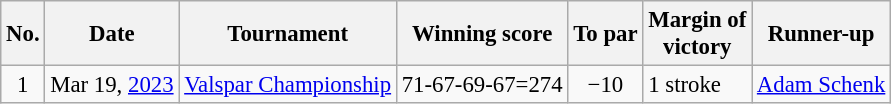<table class="wikitable" style="font-size:95%;">
<tr>
<th>No.</th>
<th>Date</th>
<th>Tournament</th>
<th>Winning score</th>
<th>To par</th>
<th>Margin of<br>victory</th>
<th>Runner-up</th>
</tr>
<tr>
<td align=center>1</td>
<td align=right>Mar 19, <a href='#'>2023</a></td>
<td><a href='#'>Valspar Championship</a></td>
<td align=right>71-67-69-67=274</td>
<td align=center>−10</td>
<td>1 stroke</td>
<td> <a href='#'>Adam Schenk</a></td>
</tr>
</table>
